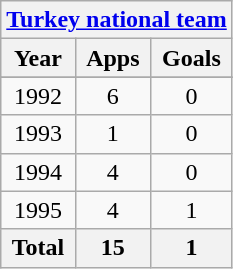<table class="wikitable" style="text-align:center">
<tr>
<th colspan=3><a href='#'>Turkey national team</a></th>
</tr>
<tr>
<th>Year</th>
<th>Apps</th>
<th>Goals</th>
</tr>
<tr>
</tr>
<tr>
<td>1992</td>
<td>6</td>
<td>0</td>
</tr>
<tr>
<td>1993</td>
<td>1</td>
<td>0</td>
</tr>
<tr>
<td>1994</td>
<td>4</td>
<td>0</td>
</tr>
<tr>
<td>1995</td>
<td>4</td>
<td>1</td>
</tr>
<tr>
<th>Total</th>
<th>15</th>
<th>1</th>
</tr>
</table>
